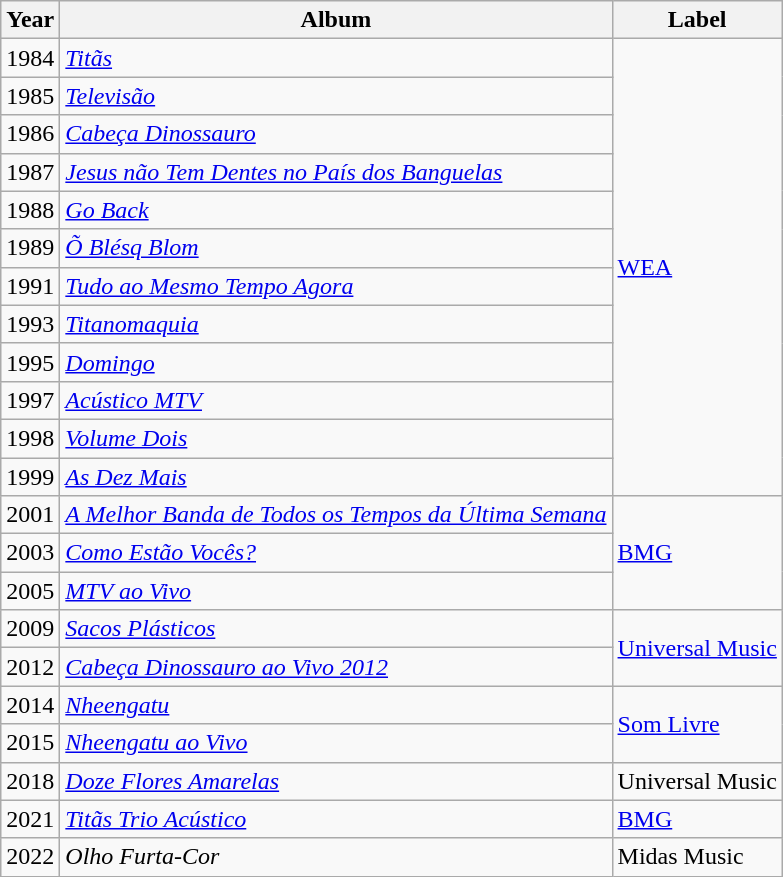<table class="wikitable">
<tr>
<th>Year</th>
<th>Album</th>
<th>Label</th>
</tr>
<tr>
<td>1984</td>
<td><em><a href='#'>Titãs</a></em></td>
<td rowspan="12"><a href='#'>WEA</a></td>
</tr>
<tr>
<td>1985</td>
<td><em><a href='#'>Televisão</a></em></td>
</tr>
<tr>
<td>1986</td>
<td><em><a href='#'>Cabeça Dinossauro</a></em></td>
</tr>
<tr>
<td>1987</td>
<td><em><a href='#'>Jesus não Tem Dentes no País dos Banguelas</a></em></td>
</tr>
<tr>
<td>1988</td>
<td><em><a href='#'>Go Back</a></em></td>
</tr>
<tr>
<td>1989</td>
<td><em><a href='#'>Õ Blésq Blom</a></em></td>
</tr>
<tr>
<td>1991</td>
<td><em><a href='#'>Tudo ao Mesmo Tempo Agora</a></em></td>
</tr>
<tr>
<td>1993</td>
<td><em><a href='#'>Titanomaquia</a></em></td>
</tr>
<tr>
<td>1995</td>
<td><em><a href='#'>Domingo</a></em></td>
</tr>
<tr>
<td>1997</td>
<td><em><a href='#'>Acústico MTV</a></em></td>
</tr>
<tr>
<td>1998</td>
<td><em><a href='#'>Volume Dois</a></em></td>
</tr>
<tr>
<td>1999</td>
<td><em><a href='#'>As Dez Mais</a></em></td>
</tr>
<tr>
<td>2001</td>
<td><em><a href='#'>A Melhor Banda de Todos os Tempos da Última Semana</a></em></td>
<td rowspan="3"><a href='#'>BMG</a></td>
</tr>
<tr>
<td>2003</td>
<td><em><a href='#'>Como Estão Vocês?</a></em></td>
</tr>
<tr>
<td>2005</td>
<td><em><a href='#'>MTV ao Vivo</a></em></td>
</tr>
<tr>
<td>2009</td>
<td><em><a href='#'>Sacos Plásticos</a></em></td>
<td rowspan="2"><a href='#'>Universal Music</a></td>
</tr>
<tr>
<td>2012</td>
<td><em><a href='#'>Cabeça Dinossauro ao Vivo 2012</a></em></td>
</tr>
<tr>
<td>2014</td>
<td><em><a href='#'>Nheengatu</a></em></td>
<td rowspan="2"><a href='#'>Som Livre</a></td>
</tr>
<tr>
<td>2015</td>
<td><em><a href='#'>Nheengatu ao Vivo</a></em></td>
</tr>
<tr>
<td>2018</td>
<td><em><a href='#'>Doze Flores Amarelas</a></em></td>
<td>Universal Music</td>
</tr>
<tr>
<td>2021</td>
<td><em><a href='#'>Titãs Trio Acústico</a></em></td>
<td><a href='#'>BMG</a></td>
</tr>
<tr>
<td>2022</td>
<td><em>Olho Furta-Cor</em></td>
<td>Midas Music</td>
</tr>
</table>
